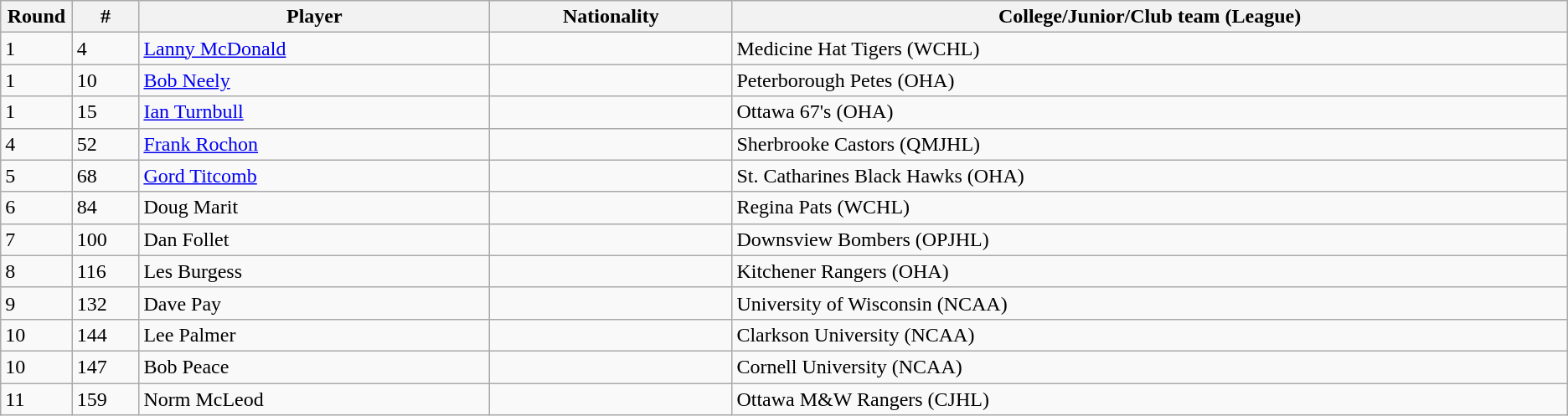<table class="wikitable">
<tr align="center">
<th bgcolor="#DDDDFF" width="4.0%">Round</th>
<th bgcolor="#DDDDFF" width="4.0%">#</th>
<th bgcolor="#DDDDFF" width="21.0%">Player</th>
<th bgcolor="#DDDDFF" width="14.5%">Nationality</th>
<th bgcolor="#DDDDFF" width="50.0%">College/Junior/Club team (League)</th>
</tr>
<tr>
<td>1</td>
<td>4</td>
<td><a href='#'>Lanny McDonald</a></td>
<td></td>
<td>Medicine Hat Tigers (WCHL)</td>
</tr>
<tr>
<td>1</td>
<td>10</td>
<td><a href='#'>Bob Neely</a></td>
<td></td>
<td>Peterborough Petes (OHA)</td>
</tr>
<tr>
<td>1</td>
<td>15</td>
<td><a href='#'>Ian Turnbull</a></td>
<td></td>
<td>Ottawa 67's (OHA)</td>
</tr>
<tr>
<td>4</td>
<td>52</td>
<td><a href='#'>Frank Rochon</a></td>
<td></td>
<td>Sherbrooke Castors (QMJHL)</td>
</tr>
<tr>
<td>5</td>
<td>68</td>
<td><a href='#'>Gord Titcomb</a></td>
<td></td>
<td>St. Catharines Black Hawks (OHA)</td>
</tr>
<tr>
<td>6</td>
<td>84</td>
<td>Doug Marit</td>
<td></td>
<td>Regina Pats (WCHL)</td>
</tr>
<tr>
<td>7</td>
<td>100</td>
<td>Dan Follet</td>
<td></td>
<td>Downsview Bombers (OPJHL)</td>
</tr>
<tr>
<td>8</td>
<td>116</td>
<td>Les Burgess</td>
<td></td>
<td>Kitchener Rangers (OHA)</td>
</tr>
<tr>
<td>9</td>
<td>132</td>
<td>Dave Pay</td>
<td></td>
<td>University of Wisconsin (NCAA)</td>
</tr>
<tr>
<td>10</td>
<td>144</td>
<td>Lee Palmer</td>
<td></td>
<td>Clarkson University (NCAA)</td>
</tr>
<tr>
<td>10</td>
<td>147</td>
<td>Bob Peace</td>
<td></td>
<td>Cornell University (NCAA)</td>
</tr>
<tr>
<td>11</td>
<td>159</td>
<td>Norm McLeod</td>
<td></td>
<td>Ottawa M&W Rangers (CJHL)</td>
</tr>
</table>
